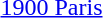<table>
<tr>
<td><a href='#'>1900 Paris</a><br></td>
<td></td>
<td></td>
<td></td>
</tr>
</table>
